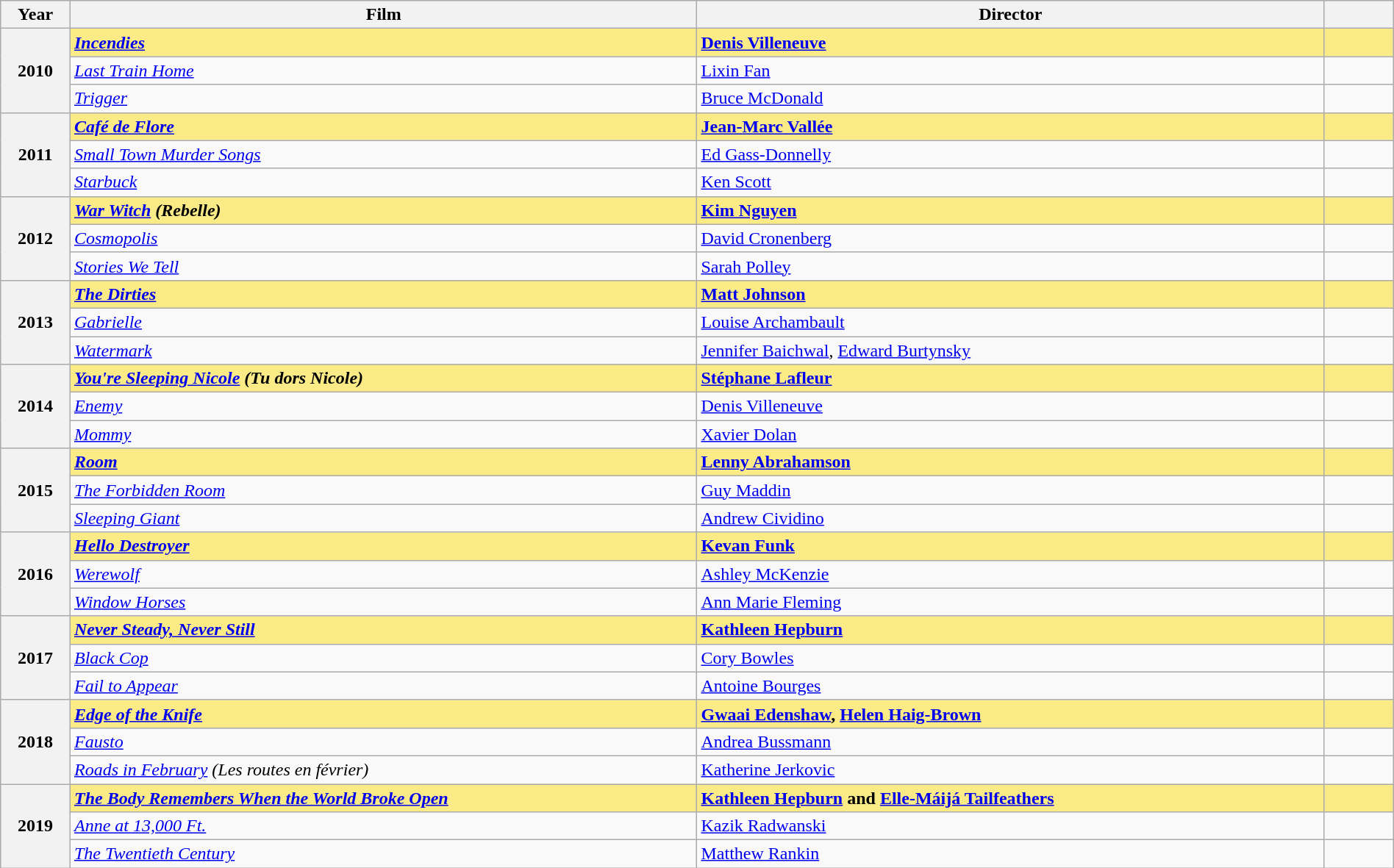<table class="wikitable" width="100%" cellpadding="5">
<tr>
<th width=5%>Year</th>
<th width=45%>Film</th>
<th width=45%>Director</th>
<th width=5%></th>
</tr>
<tr>
<th scope="row" rowspan=3>2010</th>
<td style="background:#FAEB86;"><strong><em><a href='#'>Incendies</a></em></strong></td>
<td style="background:#FAEB86;"><strong><a href='#'>Denis Villeneuve</a></strong></td>
<td style="background:#FAEB86;"></td>
</tr>
<tr>
<td><em><a href='#'>Last Train Home</a></em></td>
<td><a href='#'>Lixin Fan</a></td>
<td></td>
</tr>
<tr>
<td><em><a href='#'>Trigger</a></em></td>
<td><a href='#'>Bruce McDonald</a></td>
<td></td>
</tr>
<tr>
<th scope="row" rowspan=3>2011</th>
<td style="background:#FAEB86;"><strong><em><a href='#'>Café de Flore</a></em></strong></td>
<td style="background:#FAEB86;"><strong><a href='#'>Jean-Marc Vallée</a></strong></td>
<td style="background:#FAEB86;"></td>
</tr>
<tr>
<td><em><a href='#'>Small Town Murder Songs</a></em></td>
<td><a href='#'>Ed Gass-Donnelly</a></td>
<td></td>
</tr>
<tr>
<td><em><a href='#'>Starbuck</a></em></td>
<td><a href='#'>Ken Scott</a></td>
<td></td>
</tr>
<tr>
<th scope="row" rowspan=3>2012</th>
<td style="background:#FAEB86;"><strong><em><a href='#'>War Witch</a> (Rebelle)</em></strong></td>
<td style="background:#FAEB86;"><strong><a href='#'>Kim Nguyen</a></strong></td>
<td style="background:#FAEB86;"></td>
</tr>
<tr>
<td><em><a href='#'>Cosmopolis</a></em></td>
<td><a href='#'>David Cronenberg</a></td>
<td></td>
</tr>
<tr>
<td><em><a href='#'>Stories We Tell</a></em></td>
<td><a href='#'>Sarah Polley</a></td>
<td></td>
</tr>
<tr>
<th scope="row" rowspan=3>2013</th>
<td style="background:#FAEB86;"><strong><em><a href='#'>The Dirties</a></em></strong></td>
<td style="background:#FAEB86;"><strong><a href='#'>Matt Johnson</a></strong></td>
<td style="background:#FAEB86;"></td>
</tr>
<tr>
<td><em><a href='#'>Gabrielle</a></em></td>
<td><a href='#'>Louise Archambault</a></td>
<td></td>
</tr>
<tr>
<td><em><a href='#'>Watermark</a></em></td>
<td><a href='#'>Jennifer Baichwal</a>, <a href='#'>Edward Burtynsky</a></td>
<td></td>
</tr>
<tr>
<th scope="row" rowspan=3>2014</th>
<td style="background:#FAEB86;"><strong><em><a href='#'>You're Sleeping Nicole</a> (Tu dors Nicole)</em></strong></td>
<td style="background:#FAEB86;"><strong><a href='#'>Stéphane Lafleur</a></strong></td>
<td style="background:#FAEB86;"></td>
</tr>
<tr>
<td><em><a href='#'>Enemy</a></em></td>
<td><a href='#'>Denis Villeneuve</a></td>
<td></td>
</tr>
<tr>
<td><em><a href='#'>Mommy</a></em></td>
<td><a href='#'>Xavier Dolan</a></td>
<td></td>
</tr>
<tr>
<th scope="row" rowspan=3>2015</th>
<td style="background:#FAEB86;"><strong><em><a href='#'>Room</a></em></strong></td>
<td style="background:#FAEB86;"><strong><a href='#'>Lenny Abrahamson</a></strong></td>
<td style="background:#FAEB86;"></td>
</tr>
<tr>
<td><em><a href='#'>The Forbidden Room</a></em></td>
<td><a href='#'>Guy Maddin</a></td>
<td></td>
</tr>
<tr>
<td><em><a href='#'>Sleeping Giant</a></em></td>
<td><a href='#'>Andrew Cividino</a></td>
<td></td>
</tr>
<tr>
<th scope="row" rowspan=3>2016</th>
<td style="background:#FAEB86;"><strong><em><a href='#'>Hello Destroyer</a></em></strong></td>
<td style="background:#FAEB86;"><strong><a href='#'>Kevan Funk</a></strong></td>
<td style="background:#FAEB86;"></td>
</tr>
<tr>
<td><em><a href='#'>Werewolf</a></em></td>
<td><a href='#'>Ashley McKenzie</a></td>
<td></td>
</tr>
<tr>
<td><em><a href='#'>Window Horses</a></em></td>
<td><a href='#'>Ann Marie Fleming</a></td>
<td></td>
</tr>
<tr>
<th scope="row" rowspan=3>2017</th>
<td style="background:#FAEB86;"><strong><em><a href='#'>Never Steady, Never Still</a></em></strong></td>
<td style="background:#FAEB86;"><strong><a href='#'>Kathleen Hepburn</a></strong></td>
<td style="background:#FAEB86;"></td>
</tr>
<tr>
<td><em><a href='#'>Black Cop</a></em></td>
<td><a href='#'>Cory Bowles</a></td>
<td></td>
</tr>
<tr>
<td><em><a href='#'>Fail to Appear</a></em></td>
<td><a href='#'>Antoine Bourges</a></td>
<td></td>
</tr>
<tr>
<th scope="row" rowspan=3>2018</th>
<td style="background:#FAEB86;"><strong><em><a href='#'>Edge of the Knife</a></em></strong></td>
<td style="background:#FAEB86;"><strong><a href='#'>Gwaai Edenshaw</a>, <a href='#'>Helen Haig-Brown</a></strong></td>
<td style="background:#FAEB86;"></td>
</tr>
<tr>
<td><em><a href='#'>Fausto</a></em></td>
<td><a href='#'>Andrea Bussmann</a></td>
<td></td>
</tr>
<tr>
<td><em><a href='#'>Roads in February</a> (Les routes en février)</em></td>
<td><a href='#'>Katherine Jerkovic</a></td>
<td></td>
</tr>
<tr>
<th scope="row" rowspan=3>2019</th>
<td style="background:#FAEB86;"><strong><em><a href='#'>The Body Remembers When the World Broke Open</a></em></strong></td>
<td style="background:#FAEB86;"><strong><a href='#'>Kathleen Hepburn</a> and <a href='#'>Elle-Máijá Tailfeathers</a></strong></td>
<td style="background:#FAEB86;"></td>
</tr>
<tr>
<td><em><a href='#'>Anne at 13,000 Ft.</a></em></td>
<td><a href='#'>Kazik Radwanski</a></td>
<td></td>
</tr>
<tr>
<td><em><a href='#'>The Twentieth Century</a></em></td>
<td><a href='#'>Matthew Rankin</a></td>
<td></td>
</tr>
</table>
